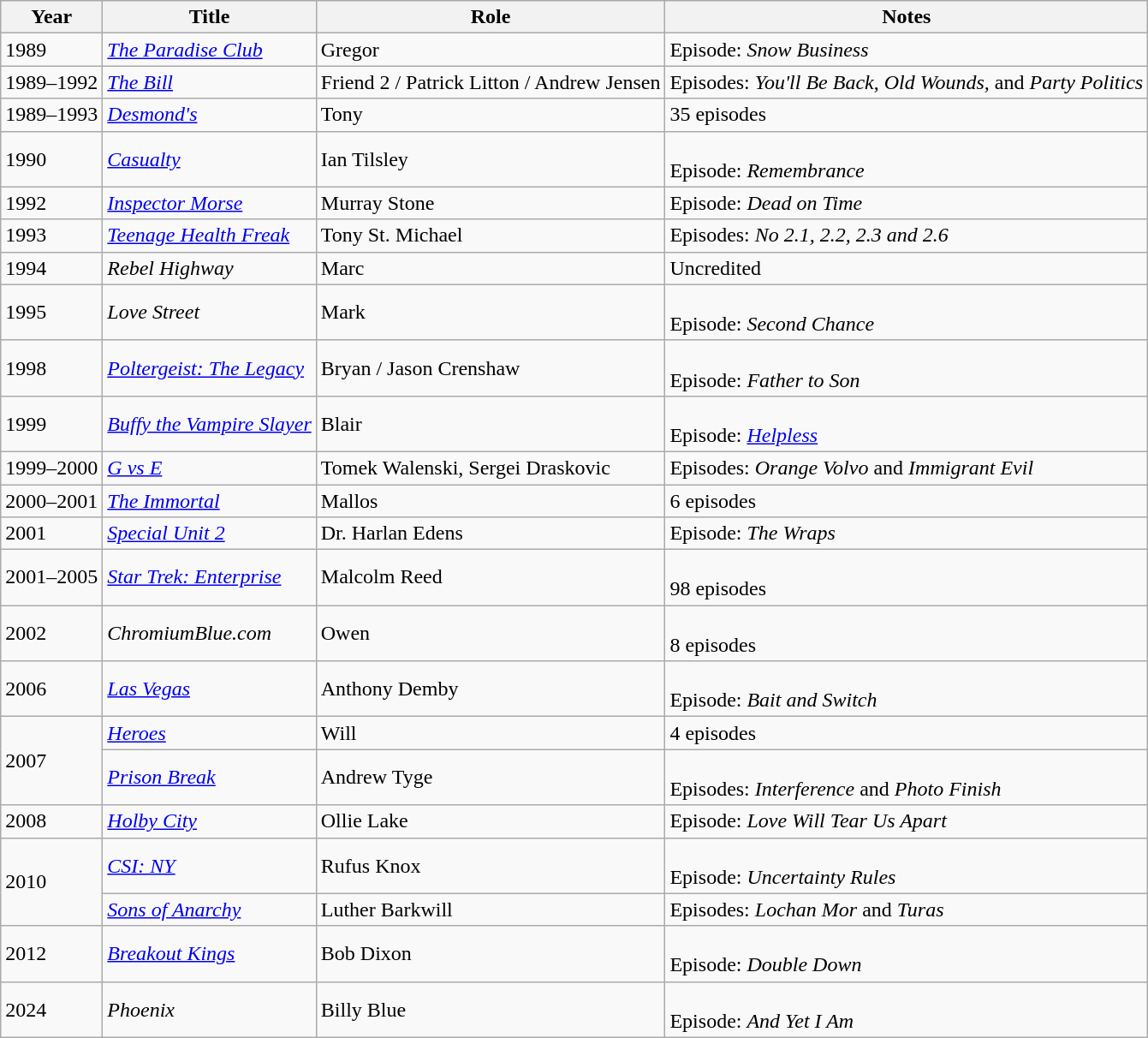<table class="wikitable">
<tr>
<th>Year</th>
<th>Title</th>
<th>Role</th>
<th>Notes</th>
</tr>
<tr>
<td>1989</td>
<td><em><a href='#'>The Paradise Club</a></em></td>
<td>Gregor</td>
<td>Episode: <em>Snow Business</em></td>
</tr>
<tr>
<td>1989–1992</td>
<td><em><a href='#'>The Bill</a></em></td>
<td>Friend 2 / Patrick Litton / Andrew Jensen</td>
<td>Episodes: <em>You'll Be Back</em>, <em>Old Wounds,</em> and <em>Party Politics</em></td>
</tr>
<tr>
<td>1989–1993</td>
<td><em><a href='#'>Desmond's</a></em></td>
<td>Tony</td>
<td>35 episodes</td>
</tr>
<tr>
<td>1990</td>
<td><em><a href='#'>Casualty</a></em></td>
<td>Ian Tilsley</td>
<td><br>Episode: <em>Remembrance</em></td>
</tr>
<tr>
<td>1992</td>
<td><em><a href='#'>Inspector Morse</a></em></td>
<td>Murray Stone</td>
<td>Episode: <em>Dead on Time</em></td>
</tr>
<tr>
<td>1993</td>
<td><em><a href='#'>Teenage Health Freak</a></em></td>
<td>Tony St. Michael</td>
<td>Episodes: <em>No 2.1, 2.2, 2.3 and 2.6</em></td>
</tr>
<tr>
<td>1994</td>
<td><em>Rebel Highway</em></td>
<td>Marc</td>
<td>Uncredited</td>
</tr>
<tr>
<td>1995</td>
<td><em>Love Street</em></td>
<td>Mark</td>
<td><br>Episode: <em>Second Chance</em></td>
</tr>
<tr>
<td>1998</td>
<td><em><a href='#'>Poltergeist: The Legacy</a></em></td>
<td>Bryan / Jason Crenshaw</td>
<td><br>Episode: <em>Father to Son</em></td>
</tr>
<tr>
<td>1999</td>
<td><em><a href='#'>Buffy the Vampire Slayer</a></em></td>
<td>Blair</td>
<td><br>Episode: <em><a href='#'>Helpless</a></em></td>
</tr>
<tr>
<td>1999–2000</td>
<td><em><a href='#'>G vs E</a></em></td>
<td>Tomek Walenski, Sergei Draskovic</td>
<td>Episodes: <em>Orange Volvo</em> and <em>Immigrant Evil</em></td>
</tr>
<tr>
<td>2000–2001</td>
<td><em><a href='#'>The Immortal</a></em></td>
<td>Mallos</td>
<td>6 episodes</td>
</tr>
<tr>
<td>2001</td>
<td><em><a href='#'>Special Unit 2</a></em></td>
<td>Dr. Harlan Edens</td>
<td>Episode: <em>The Wraps</em></td>
</tr>
<tr>
<td>2001–2005</td>
<td><em><a href='#'>Star Trek: Enterprise</a></em></td>
<td>Malcolm Reed</td>
<td><br>98 episodes</td>
</tr>
<tr>
<td>2002</td>
<td><em>ChromiumBlue.com</em></td>
<td>Owen</td>
<td><br>8 episodes</td>
</tr>
<tr>
<td>2006</td>
<td><em><a href='#'>Las Vegas</a></em></td>
<td>Anthony Demby</td>
<td><br>Episode: <em>Bait and Switch</em></td>
</tr>
<tr>
<td rowspan="2">2007</td>
<td><em><a href='#'>Heroes</a></em></td>
<td>Will</td>
<td>4 episodes</td>
</tr>
<tr>
<td><em><a href='#'>Prison Break</a></em></td>
<td>Andrew Tyge</td>
<td><em></em><br>Episodes: <em>Interference</em> and <em>Photo Finish</em></td>
</tr>
<tr>
<td>2008</td>
<td><em><a href='#'>Holby City</a></em></td>
<td>Ollie Lake</td>
<td>Episode: <em>Love Will Tear Us Apart</em></td>
</tr>
<tr>
<td rowspan="2">2010</td>
<td><em><a href='#'>CSI: NY</a></em></td>
<td>Rufus Knox</td>
<td><br>Episode: <em>Uncertainty Rules</em></td>
</tr>
<tr>
<td><em><a href='#'>Sons of Anarchy</a></em></td>
<td>Luther Barkwill</td>
<td>Episodes: <em>Lochan Mor</em> and <em>Turas</em></td>
</tr>
<tr>
<td>2012</td>
<td><em><a href='#'>Breakout Kings</a></em></td>
<td>Bob Dixon</td>
<td><br>Episode: <em>Double Down</em></td>
</tr>
<tr>
<td>2024</td>
<td><em>Phoenix</em></td>
<td>Billy Blue</td>
<td><br>Episode: <em>And Yet I Am</em></td>
</tr>
</table>
